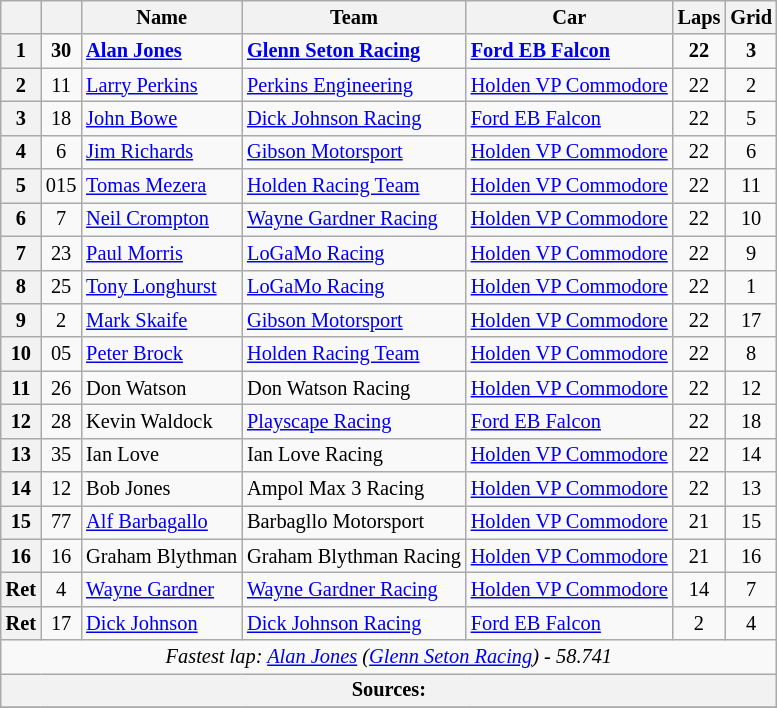<table class="wikitable" style="font-size: 85%">
<tr>
<th></th>
<th></th>
<th>Name</th>
<th>Team</th>
<th>Car</th>
<th>Laps</th>
<th>Grid</th>
</tr>
<tr>
<th>1</th>
<td align="center"><strong>30</strong></td>
<td> <strong><a href='#'>Alan Jones</a></strong></td>
<td><strong><a href='#'>Glenn Seton Racing</a></strong></td>
<td><strong><a href='#'>Ford EB Falcon</a></strong></td>
<td align="center"><strong>22</strong></td>
<td align="center"><strong>3</strong></td>
</tr>
<tr>
<th>2</th>
<td align="center">11</td>
<td> <a href='#'>Larry Perkins</a></td>
<td><a href='#'>Perkins Engineering</a></td>
<td><a href='#'>Holden VP Commodore</a></td>
<td align="center">22</td>
<td align="center">2</td>
</tr>
<tr>
<th>3</th>
<td align="center">18</td>
<td> <a href='#'>John Bowe</a></td>
<td><a href='#'>Dick Johnson Racing</a></td>
<td><a href='#'>Ford EB Falcon</a></td>
<td align="center">22</td>
<td align="center">5</td>
</tr>
<tr>
<th>4</th>
<td align="center">6</td>
<td> <a href='#'>Jim Richards</a></td>
<td><a href='#'>Gibson Motorsport</a></td>
<td><a href='#'>Holden VP Commodore</a></td>
<td align="center">22</td>
<td align="center">6</td>
</tr>
<tr>
<th>5</th>
<td align="center">015</td>
<td> <a href='#'>Tomas Mezera</a></td>
<td><a href='#'>Holden Racing Team</a></td>
<td><a href='#'>Holden VP Commodore</a></td>
<td align="center">22</td>
<td align="center">11</td>
</tr>
<tr>
<th>6</th>
<td align="center">7</td>
<td> <a href='#'>Neil Crompton</a></td>
<td><a href='#'>Wayne Gardner Racing</a></td>
<td><a href='#'>Holden VP Commodore</a></td>
<td align="center">22</td>
<td align="center">10</td>
</tr>
<tr>
<th>7</th>
<td align="center">23</td>
<td> <a href='#'>Paul Morris</a></td>
<td><a href='#'>LoGaMo Racing</a></td>
<td><a href='#'>Holden VP Commodore</a></td>
<td align="center">22</td>
<td align="center">9</td>
</tr>
<tr>
<th>8</th>
<td align="center">25</td>
<td> <a href='#'>Tony Longhurst</a></td>
<td><a href='#'>LoGaMo Racing</a></td>
<td><a href='#'>Holden VP Commodore</a></td>
<td align="center">22</td>
<td align="center">1</td>
</tr>
<tr>
<th>9</th>
<td align="center">2</td>
<td> <a href='#'>Mark Skaife</a></td>
<td><a href='#'>Gibson Motorsport</a></td>
<td><a href='#'>Holden VP Commodore</a></td>
<td align="center">22</td>
<td align="center">17</td>
</tr>
<tr>
<th>10</th>
<td align="center">05</td>
<td> <a href='#'>Peter Brock</a></td>
<td><a href='#'>Holden Racing Team</a></td>
<td><a href='#'>Holden VP Commodore</a></td>
<td align="center">22</td>
<td align="center">8</td>
</tr>
<tr>
<th>11</th>
<td align="center">26</td>
<td> Don Watson</td>
<td>Don Watson Racing</td>
<td><a href='#'>Holden VP Commodore</a></td>
<td align="center">22</td>
<td align="center">12</td>
</tr>
<tr>
<th>12</th>
<td align="center">28</td>
<td> Kevin Waldock</td>
<td><a href='#'>Playscape Racing</a></td>
<td><a href='#'>Ford EB Falcon</a></td>
<td align="center">22</td>
<td align="center">18</td>
</tr>
<tr>
<th>13</th>
<td align="center">35</td>
<td> Ian Love</td>
<td>Ian Love Racing</td>
<td><a href='#'>Holden VP Commodore</a></td>
<td align="center">22</td>
<td align="center">14</td>
</tr>
<tr>
<th>14</th>
<td align="center">12</td>
<td> Bob Jones</td>
<td>Ampol Max 3 Racing</td>
<td><a href='#'>Holden VP Commodore</a></td>
<td align="center">22</td>
<td align="center">13</td>
</tr>
<tr>
<th>15</th>
<td align="center">77</td>
<td> <a href='#'>Alf Barbagallo</a></td>
<td>Barbagllo Motorsport</td>
<td><a href='#'>Holden VP Commodore</a></td>
<td align="center">21</td>
<td align="center">15</td>
</tr>
<tr>
<th>16</th>
<td align="center">16</td>
<td> Graham Blythman</td>
<td>Graham Blythman Racing</td>
<td><a href='#'>Holden VP Commodore</a></td>
<td align="center">21</td>
<td align="center">16</td>
</tr>
<tr>
<th>Ret</th>
<td align="center">4</td>
<td> <a href='#'>Wayne Gardner</a></td>
<td><a href='#'>Wayne Gardner Racing</a></td>
<td><a href='#'>Holden VP Commodore</a></td>
<td align="center">14</td>
<td align="center">7</td>
</tr>
<tr>
<th>Ret</th>
<td align="center">17</td>
<td> <a href='#'>Dick Johnson</a></td>
<td><a href='#'>Dick Johnson Racing</a></td>
<td><a href='#'>Ford EB Falcon</a></td>
<td align="center">2</td>
<td align="center">4</td>
</tr>
<tr>
<td colspan="7" align="center"><em>Fastest lap: <a href='#'>Alan Jones</a> (<a href='#'>Glenn Seton Racing</a>) - 58.741</em></td>
</tr>
<tr>
<th colspan="7">Sources:</th>
</tr>
<tr>
</tr>
</table>
